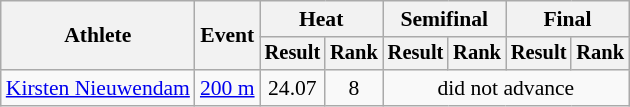<table class="wikitable" style="font-size:90%">
<tr>
<th rowspan="2">Athlete</th>
<th rowspan="2">Event</th>
<th colspan="2">Heat</th>
<th colspan="2">Semifinal</th>
<th colspan="2">Final</th>
</tr>
<tr style="font-size:95%">
<th>Result</th>
<th>Rank</th>
<th>Result</th>
<th>Rank</th>
<th>Result</th>
<th>Rank</th>
</tr>
<tr align=center>
<td align=left><a href='#'>Kirsten Nieuwendam</a></td>
<td align=left><a href='#'>200 m</a></td>
<td>24.07</td>
<td>8</td>
<td colspan=4>did not advance</td>
</tr>
</table>
